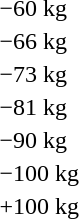<table>
<tr>
<td rowspan=2>−60 kg</td>
<td rowspan=2></td>
<td rowspan=2></td>
<td></td>
</tr>
<tr>
<td></td>
</tr>
<tr>
<td rowspan=2>−66 kg</td>
<td rowspan=2></td>
<td rowspan=2></td>
<td></td>
</tr>
<tr>
<td></td>
</tr>
<tr>
<td rowspan=2>−73 kg</td>
<td rowspan=2></td>
<td rowspan=2></td>
<td></td>
</tr>
<tr>
<td></td>
</tr>
<tr>
<td rowspan=2>−81 kg</td>
<td rowspan=2></td>
<td rowspan=2></td>
<td></td>
</tr>
<tr>
<td></td>
</tr>
<tr>
<td rowspan=2>−90 kg</td>
<td rowspan=2></td>
<td rowspan=2></td>
<td></td>
</tr>
<tr>
<td></td>
</tr>
<tr>
<td rowspan=2>−100 kg</td>
<td rowspan=2></td>
<td rowspan=2></td>
<td></td>
</tr>
<tr>
<td></td>
</tr>
<tr>
<td rowspan=2>+100 kg</td>
<td rowspan=2></td>
<td rowspan=2></td>
<td></td>
</tr>
<tr>
<td></td>
</tr>
</table>
